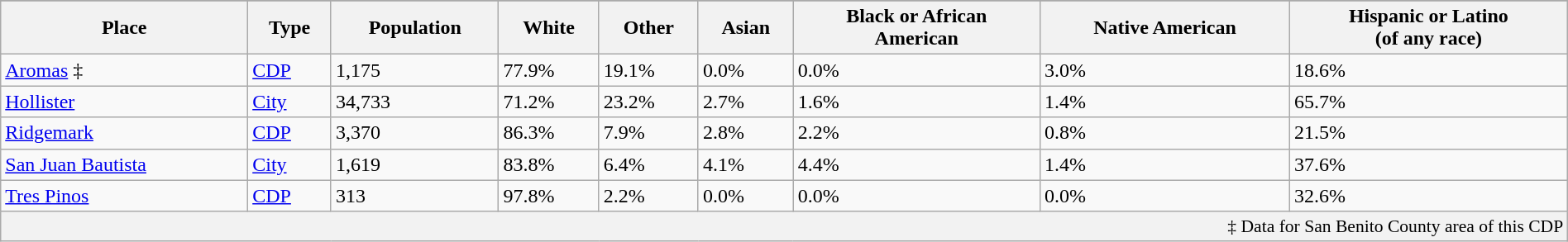<table class="wikitable collapsible collapsed sortable" style="width: 100%;">
<tr>
</tr>
<tr>
<th>Place</th>
<th>Type</th>
<th data-sort-type="number">Population</th>
<th data-sort-type="number">White</th>
<th data-sort-type="number">Other<br></th>
<th data-sort-type="number">Asian</th>
<th data-sort-type="number">Black or African<br>American</th>
<th data-sort-type="number">Native American<br></th>
<th data-sort-type="number">Hispanic or Latino<br>(of any race)</th>
</tr>
<tr>
<td><a href='#'>Aromas</a> ‡</td>
<td><a href='#'>CDP</a></td>
<td>1,175</td>
<td>77.9%</td>
<td>19.1%</td>
<td>0.0%</td>
<td>0.0%</td>
<td>3.0%</td>
<td>18.6%</td>
</tr>
<tr>
<td><a href='#'>Hollister</a></td>
<td><a href='#'>City</a></td>
<td>34,733</td>
<td>71.2%</td>
<td>23.2%</td>
<td>2.7%</td>
<td>1.6%</td>
<td>1.4%</td>
<td>65.7%</td>
</tr>
<tr>
<td><a href='#'>Ridgemark</a></td>
<td><a href='#'>CDP</a></td>
<td>3,370</td>
<td>86.3%</td>
<td>7.9%</td>
<td>2.8%</td>
<td>2.2%</td>
<td>0.8%</td>
<td>21.5%</td>
</tr>
<tr>
<td><a href='#'>San Juan Bautista</a></td>
<td><a href='#'>City</a></td>
<td>1,619</td>
<td>83.8%</td>
<td>6.4%</td>
<td>4.1%</td>
<td>4.4%</td>
<td>1.4%</td>
<td>37.6%</td>
</tr>
<tr>
<td><a href='#'>Tres Pinos</a></td>
<td><a href='#'>CDP</a></td>
<td>313</td>
<td>97.8%</td>
<td>2.2%</td>
<td>0.0%</td>
<td>0.0%</td>
<td>0.0%</td>
<td>32.6%</td>
</tr>
<tr>
<th colspan=9 style="text-align: right; font-weight: normal; font-size: 90%;">‡ Data for San Benito County area of this CDP</th>
</tr>
</table>
